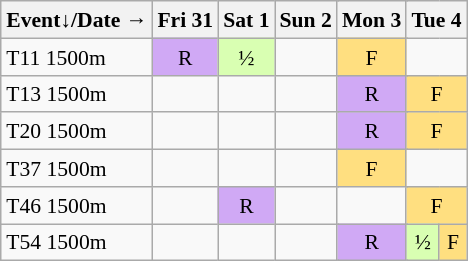<table class="wikitable" style="margin:0.5em auto; font-size:90%; line-height:1.25em;">
<tr align="center">
<th>Event↓/Date →</th>
<th colspan=2>Fri 31</th>
<th colspan=2>Sat 1</th>
<th colspan=2>Sun 2</th>
<th colspan=2>Mon 3</th>
<th colspan=2>Tue 4</th>
</tr>
<tr align="center">
<td align="left">T11 1500m</td>
<td colspan=2 bgcolor="#D0A9F5">R</td>
<td colspan=2 bgcolor="#D9FFB2">½</td>
<td colspan=2></td>
<td colspan=2 bgcolor="#FFDF80">F</td>
<td colspan=2></td>
</tr>
<tr align="center">
<td align="left">T13 1500m</td>
<td colspan=2></td>
<td colspan=2></td>
<td colspan=2></td>
<td colspan=2 bgcolor="#D0A9F5">R</td>
<td colspan=2 bgcolor="#FFDF80">F</td>
</tr>
<tr align="center">
<td align="left">T20 1500m</td>
<td colspan=2></td>
<td colspan=2></td>
<td colspan=2></td>
<td colspan=2 bgcolor="#D0A9F5">R</td>
<td colspan=2 bgcolor="#FFDF80">F</td>
</tr>
<tr align="center">
<td align="left">T37 1500m</td>
<td colspan=2></td>
<td colspan=2></td>
<td colspan=2></td>
<td colspan=2 bgcolor="#FFDF80">F</td>
<td colspan=2></td>
</tr>
<tr align="center">
<td align="left">T46 1500m</td>
<td colspan=2></td>
<td colspan=2 bgcolor="#D0A9F5">R</td>
<td colspan=2></td>
<td colspan=2></td>
<td colspan=2 bgcolor="#FFDF80">F</td>
</tr>
<tr align="center">
<td align="left">T54 1500m</td>
<td colspan=2></td>
<td colspan=2></td>
<td colspan=2></td>
<td colspan=2 bgcolor="#D0A9F5">R</td>
<td bgcolor="#D9FFB2">½</td>
<td bgcolor="#FFDF80">F</td>
</tr>
</table>
